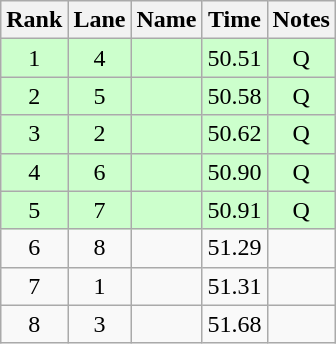<table class="wikitable sortable" style="text-align:center">
<tr>
<th>Rank</th>
<th>Lane</th>
<th>Name</th>
<th>Time</th>
<th>Notes</th>
</tr>
<tr bgcolor=ccffcc>
<td>1</td>
<td>4</td>
<td align=left></td>
<td>50.51</td>
<td>Q</td>
</tr>
<tr bgcolor=ccffcc>
<td>2</td>
<td>5</td>
<td align=left></td>
<td>50.58</td>
<td>Q</td>
</tr>
<tr bgcolor=ccffcc>
<td>3</td>
<td>2</td>
<td align=left></td>
<td>50.62</td>
<td>Q</td>
</tr>
<tr bgcolor=ccffcc>
<td>4</td>
<td>6</td>
<td align=left></td>
<td>50.90</td>
<td>Q</td>
</tr>
<tr bgcolor=ccffcc>
<td>5</td>
<td>7</td>
<td align=left></td>
<td>50.91</td>
<td>Q</td>
</tr>
<tr>
<td>6</td>
<td>8</td>
<td align=left></td>
<td>51.29</td>
<td></td>
</tr>
<tr>
<td>7</td>
<td>1</td>
<td align=left></td>
<td>51.31</td>
<td></td>
</tr>
<tr>
<td>8</td>
<td>3</td>
<td align=left></td>
<td>51.68</td>
<td></td>
</tr>
</table>
